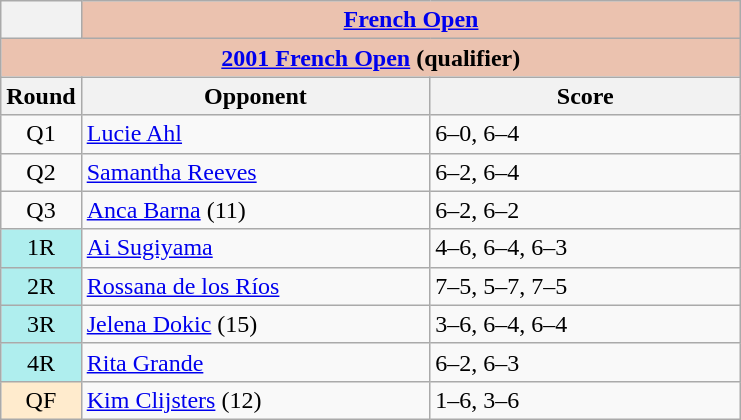<table class="wikitable collapsible collapsed">
<tr>
<th></th>
<th colspan=2 style="background:#ebc2af;"><a href='#'>French Open</a></th>
</tr>
<tr>
<th colspan=3 style="background:#ebc2af;"><a href='#'>2001 French Open</a> (qualifier)</th>
</tr>
<tr>
<th>Round</th>
<th width=225>Opponent</th>
<th width=200>Score</th>
</tr>
<tr>
<td style="text-align:center;">Q1</td>
<td> <a href='#'>Lucie Ahl</a></td>
<td>6–0, 6–4</td>
</tr>
<tr>
<td style="text-align:center;">Q2</td>
<td> <a href='#'>Samantha Reeves</a></td>
<td>6–2, 6–4</td>
</tr>
<tr>
<td style="text-align:center;">Q3</td>
<td> <a href='#'>Anca Barna</a> (11)</td>
<td>6–2, 6–2</td>
</tr>
<tr>
<td style="text-align:center; background:#afeeee;">1R</td>
<td> <a href='#'>Ai Sugiyama</a></td>
<td>4–6, 6–4, 6–3</td>
</tr>
<tr>
<td style="text-align:center; background:#afeeee;">2R</td>
<td> <a href='#'>Rossana de los Ríos</a></td>
<td>7–5, 5–7, 7–5</td>
</tr>
<tr>
<td style="text-align:center; background:#afeeee;">3R</td>
<td> <a href='#'>Jelena Dokic</a> (15)</td>
<td>3–6, 6–4, 6–4</td>
</tr>
<tr>
<td style="text-align:center; background:#afeeee;">4R</td>
<td> <a href='#'>Rita Grande</a></td>
<td>6–2, 6–3</td>
</tr>
<tr>
<td style="text-align:center; background:#ffebcd;">QF</td>
<td> <a href='#'>Kim Clijsters</a> (12)</td>
<td>1–6, 3–6</td>
</tr>
</table>
